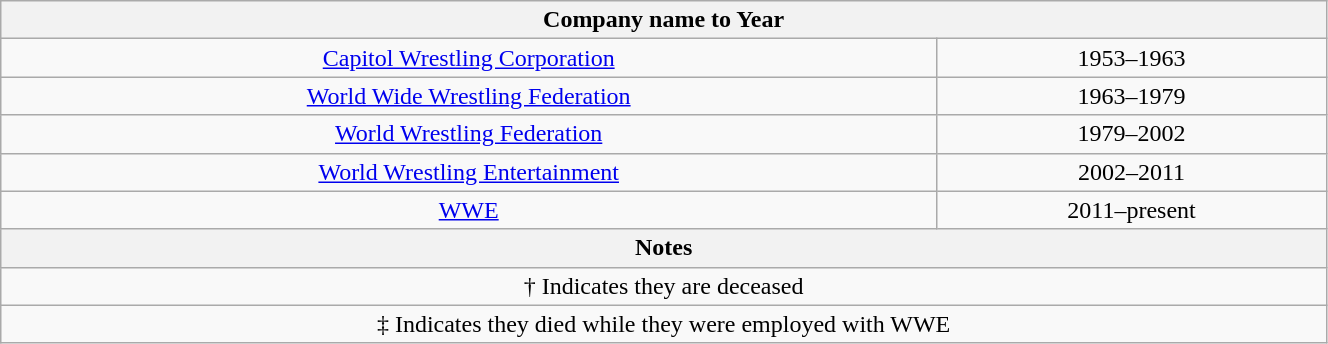<table class="wikitable"  style="width:70%; text-align:center;">
<tr>
<th colspan="2">Company name to Year</th>
</tr>
<tr>
<td><a href='#'>Capitol Wrestling Corporation</a></td>
<td>1953–1963</td>
</tr>
<tr>
<td><a href='#'>World Wide Wrestling Federation</a></td>
<td>1963–1979</td>
</tr>
<tr>
<td><a href='#'>World Wrestling Federation</a></td>
<td>1979–2002</td>
</tr>
<tr>
<td><a href='#'>World Wrestling Entertainment</a></td>
<td>2002–2011</td>
</tr>
<tr>
<td><a href='#'>WWE</a></td>
<td>2011–present</td>
</tr>
<tr>
<th colspan="2">Notes</th>
</tr>
<tr>
<td colspan="2">† Indicates they are deceased</td>
</tr>
<tr>
<td colspan="2">‡ Indicates they died while they were employed with WWE</td>
</tr>
</table>
